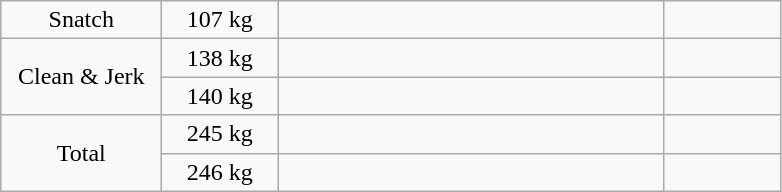<table class = "wikitable" style="text-align:center;">
<tr>
<td width=100>Snatch</td>
<td width=70>107 kg</td>
<td width=250 align=left></td>
<td width=70></td>
</tr>
<tr>
<td rowspan=2>Clean & Jerk</td>
<td>138 kg</td>
<td align=left></td>
<td></td>
</tr>
<tr>
<td>140 kg</td>
<td align=left></td>
<td></td>
</tr>
<tr>
<td rowspan=2>Total</td>
<td>245 kg</td>
<td align=left></td>
<td></td>
</tr>
<tr>
<td>246 kg</td>
<td align=left></td>
<td></td>
</tr>
</table>
